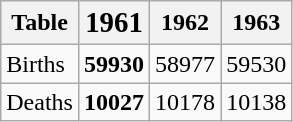<table class="wikitable">
<tr>
<th>Table</th>
<th><big> 1961</big></th>
<th>1962</th>
<th>1963</th>
</tr>
<tr>
<td>Births</td>
<td><strong>59930</strong></td>
<td>58977</td>
<td>59530</td>
</tr>
<tr>
<td>Deaths</td>
<td><strong>10027</strong></td>
<td>10178</td>
<td>10138</td>
</tr>
</table>
